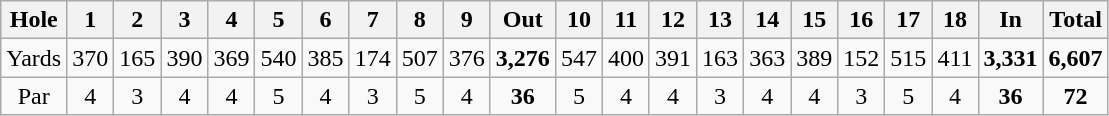<table class="wikitable" style="text-align:center">
<tr>
<th align="left">Hole</th>
<th>1</th>
<th>2</th>
<th>3</th>
<th>4</th>
<th>5</th>
<th>6</th>
<th>7</th>
<th>8</th>
<th>9</th>
<th>Out</th>
<th>10</th>
<th>11</th>
<th>12</th>
<th>13</th>
<th>14</th>
<th>15</th>
<th>16</th>
<th>17</th>
<th>18</th>
<th>In</th>
<th>Total</th>
</tr>
<tr>
<td align="center">Yards</td>
<td>370</td>
<td>165</td>
<td>390</td>
<td>369</td>
<td>540</td>
<td>385</td>
<td>174</td>
<td>507</td>
<td>376</td>
<td><strong>3,276</strong></td>
<td>547</td>
<td>400</td>
<td>391</td>
<td>163</td>
<td>363</td>
<td>389</td>
<td>152</td>
<td>515</td>
<td>411</td>
<td><strong>3,331</strong></td>
<td><strong>6,607</strong></td>
</tr>
<tr>
<td align="center">Par</td>
<td>4</td>
<td>3</td>
<td>4</td>
<td>4</td>
<td>5</td>
<td>4</td>
<td>3</td>
<td>5</td>
<td>4</td>
<td><strong>36</strong></td>
<td>5</td>
<td>4</td>
<td>4</td>
<td>3</td>
<td>4</td>
<td>4</td>
<td>3</td>
<td>5</td>
<td>4</td>
<td><strong>36</strong></td>
<td><strong>72</strong></td>
</tr>
</table>
